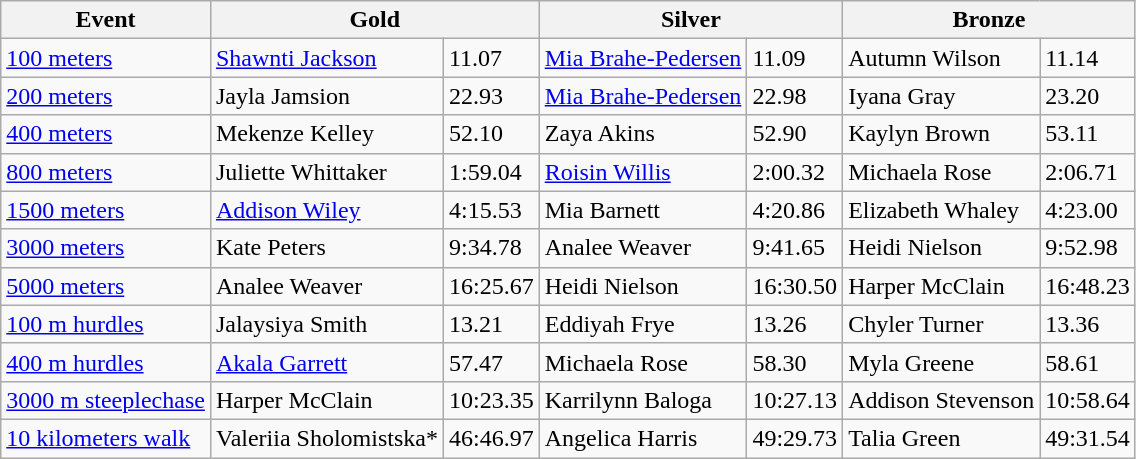<table class="wikitable">
<tr>
<th>Event</th>
<th colspan="2">Gold</th>
<th colspan="2">Silver</th>
<th colspan="2">Bronze</th>
</tr>
<tr>
<td><a href='#'>100 meters</a></td>
<td><a href='#'>Shawnti Jackson</a></td>
<td>11.07</td>
<td><a href='#'>Mia Brahe-Pedersen</a></td>
<td>11.09</td>
<td>Autumn Wilson</td>
<td>11.14</td>
</tr>
<tr>
<td><a href='#'>200 meters</a></td>
<td>Jayla Jamsion</td>
<td>22.93</td>
<td><a href='#'>Mia Brahe-Pedersen</a></td>
<td>22.98</td>
<td>Iyana Gray</td>
<td>23.20</td>
</tr>
<tr>
<td><a href='#'>400 meters</a></td>
<td>Mekenze Kelley</td>
<td>52.10</td>
<td>Zaya Akins</td>
<td>52.90</td>
<td>Kaylyn Brown</td>
<td>53.11</td>
</tr>
<tr>
<td><a href='#'>800 meters</a></td>
<td>Juliette Whittaker</td>
<td>1:59.04</td>
<td><a href='#'>Roisin Willis</a></td>
<td>2:00.32</td>
<td>Michaela Rose</td>
<td>2:06.71</td>
</tr>
<tr>
<td><a href='#'>1500 meters</a></td>
<td><a href='#'>Addison Wiley</a></td>
<td>4:15.53</td>
<td>Mia Barnett</td>
<td>4:20.86</td>
<td>Elizabeth Whaley</td>
<td>4:23.00</td>
</tr>
<tr>
<td><a href='#'>3000 meters</a></td>
<td>Kate Peters</td>
<td>9:34.78</td>
<td>Analee Weaver</td>
<td>9:41.65</td>
<td>Heidi Nielson</td>
<td>9:52.98</td>
</tr>
<tr>
<td><a href='#'>5000 meters</a></td>
<td>Analee Weaver</td>
<td>16:25.67</td>
<td>Heidi Nielson</td>
<td>16:30.50</td>
<td>Harper McClain</td>
<td>16:48.23</td>
</tr>
<tr>
<td><a href='#'>100 m hurdles</a></td>
<td>Jalaysiya Smith</td>
<td>13.21</td>
<td>Eddiyah Frye</td>
<td>13.26</td>
<td>Chyler Turner</td>
<td>13.36</td>
</tr>
<tr>
<td><a href='#'>400 m hurdles</a></td>
<td><a href='#'>Akala Garrett</a></td>
<td>57.47</td>
<td>Michaela Rose</td>
<td>58.30</td>
<td>Myla Greene</td>
<td>58.61</td>
</tr>
<tr>
<td><a href='#'>3000 m steeplechase</a></td>
<td>Harper McClain</td>
<td>10:23.35</td>
<td>Karrilynn Baloga</td>
<td>10:27.13</td>
<td>Addison Stevenson</td>
<td>10:58.64</td>
</tr>
<tr>
<td><a href='#'>10 kilometers walk</a></td>
<td>Valeriia Sholomistska*</td>
<td>46:46.97</td>
<td>Angelica Harris</td>
<td>49:29.73</td>
<td>Talia Green</td>
<td>49:31.54</td>
</tr>
</table>
